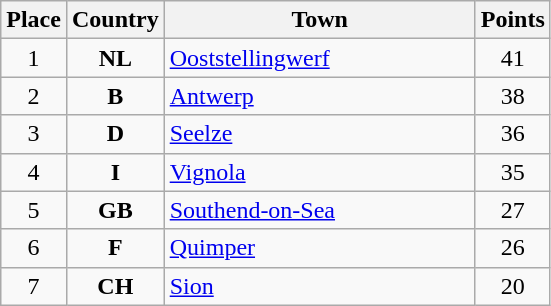<table class="wikitable">
<tr>
<th width="25">Place</th>
<th width="25">Country</th>
<th width="200">Town</th>
<th width="25">Points</th>
</tr>
<tr>
<td align="center">1</td>
<td align="center"><strong>NL</strong></td>
<td align="left"><a href='#'>Ooststellingwerf</a></td>
<td align="center">41</td>
</tr>
<tr>
<td align="center">2</td>
<td align="center"><strong>B</strong></td>
<td align="left"><a href='#'>Antwerp</a></td>
<td align="center">38</td>
</tr>
<tr>
<td align="center">3</td>
<td align="center"><strong>D</strong></td>
<td align="left"><a href='#'>Seelze</a></td>
<td align="center">36</td>
</tr>
<tr>
<td align="center">4</td>
<td align="center"><strong>I</strong></td>
<td align="left"><a href='#'>Vignola</a></td>
<td align="center">35</td>
</tr>
<tr>
<td align="center">5</td>
<td align="center"><strong>GB</strong></td>
<td align="left"><a href='#'>Southend-on-Sea</a></td>
<td align="center">27</td>
</tr>
<tr>
<td align="center">6</td>
<td align="center"><strong>F</strong></td>
<td align="left"><a href='#'>Quimper</a></td>
<td align="center">26</td>
</tr>
<tr>
<td align="center">7</td>
<td align="center"><strong>CH</strong></td>
<td align="left"><a href='#'>Sion</a></td>
<td align="center">20</td>
</tr>
</table>
